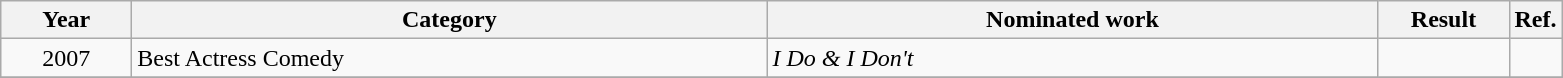<table class=wikitable>
<tr>
<th scope="col" style="width:5em;">Year</th>
<th scope="col" style="width:26em;">Category</th>
<th scope="col" style="width:25em;">Nominated work</th>
<th scope="col" style="width:5em;">Result</th>
<th>Ref.</th>
</tr>
<tr>
<td style="text-align:center;">2007</td>
<td>Best Actress Comedy</td>
<td><em>I Do & I Don't</em></td>
<td></td>
<td style="text-align:center;"></td>
</tr>
<tr>
</tr>
</table>
